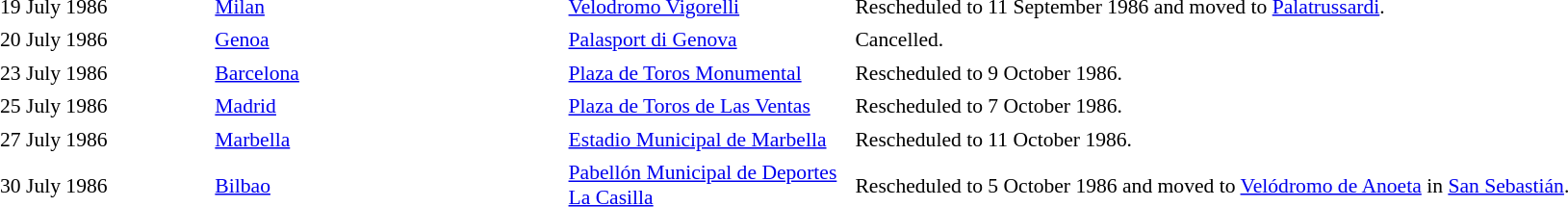<table cellpadding="2" style="border: 0px solid darkgray; font-size:90%">
<tr>
<th width="150"></th>
<th width="250"></th>
<th width="200"></th>
<th width="700"></th>
</tr>
<tr>
<td>19 July 1986</td>
<td><a href='#'>Milan</a></td>
<td><a href='#'>Velodromo Vigorelli</a></td>
<td>Rescheduled to 11 September 1986 and moved to <a href='#'>Palatrussardi</a>.</td>
</tr>
<tr>
<td>20 July 1986</td>
<td><a href='#'>Genoa</a></td>
<td><a href='#'>Palasport di Genova</a></td>
<td>Cancelled.</td>
</tr>
<tr>
<td>23 July 1986</td>
<td><a href='#'>Barcelona</a></td>
<td><a href='#'>Plaza de Toros Monumental</a></td>
<td>Rescheduled to 9 October 1986.</td>
</tr>
<tr>
<td>25 July 1986</td>
<td><a href='#'>Madrid</a></td>
<td><a href='#'>Plaza de Toros de Las Ventas</a></td>
<td>Rescheduled to 7 October 1986.</td>
</tr>
<tr>
<td>27 July 1986</td>
<td><a href='#'>Marbella</a></td>
<td><a href='#'>Estadio Municipal de Marbella</a></td>
<td>Rescheduled to 11 October 1986.</td>
</tr>
<tr>
<td>30 July 1986</td>
<td><a href='#'>Bilbao</a></td>
<td><a href='#'>Pabellón Municipal de Deportes La Casilla</a></td>
<td>Rescheduled to 5 October 1986 and moved to <a href='#'>Velódromo de Anoeta</a> in <a href='#'>San Sebastián</a>.</td>
</tr>
</table>
